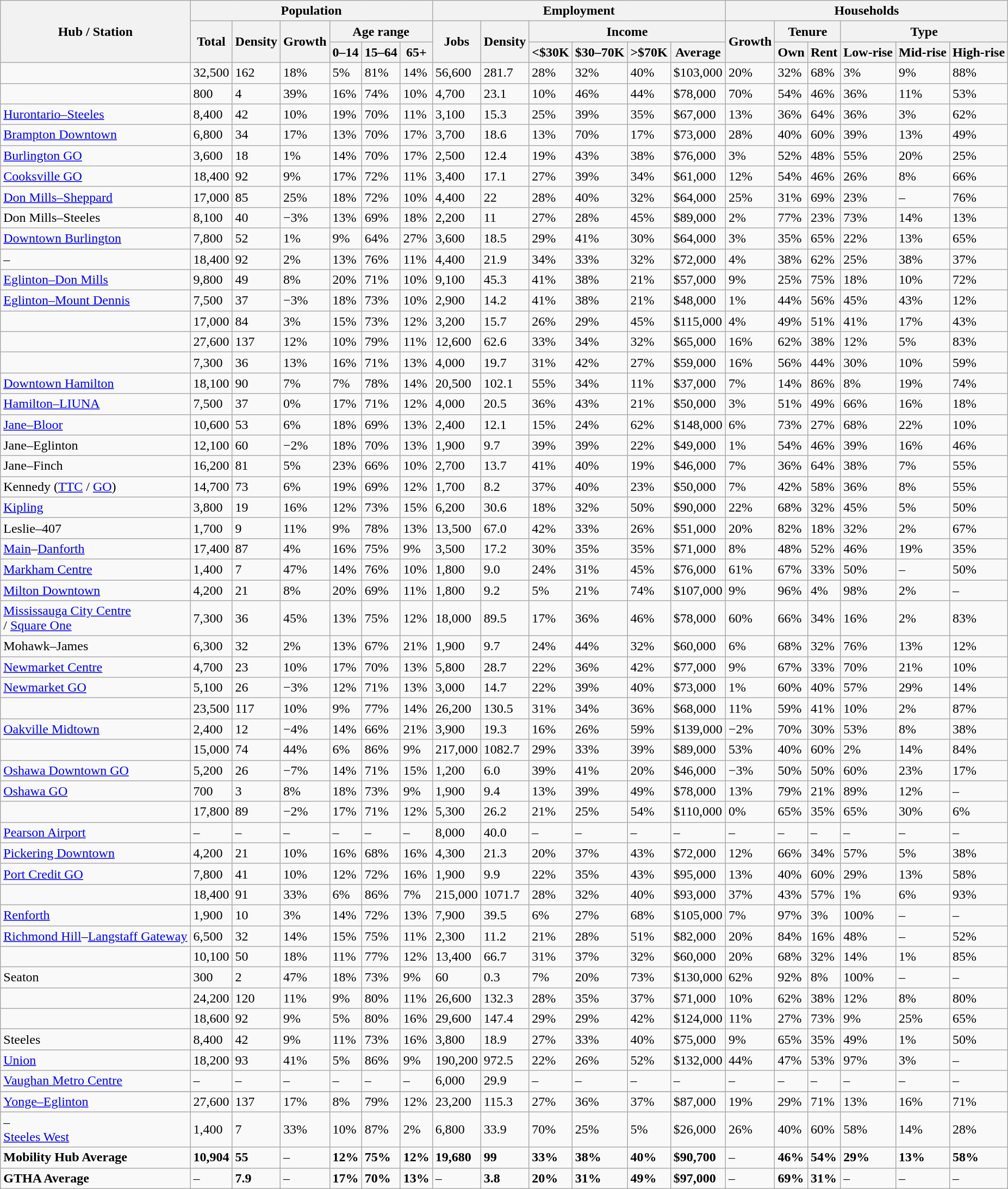<table class="wikitable sortable" border="1">
<tr>
<th rowspan="3">Hub / Station</th>
<th colspan="6">Population</th>
<th colspan="6">Employment</th>
<th colspan="6">Households</th>
</tr>
<tr>
<th rowspan="2">Total</th>
<th rowspan="2">Density</th>
<th rowspan="2">Growth</th>
<th colspan="3">Age range</th>
<th rowspan="2">Jobs</th>
<th rowspan="2">Density</th>
<th colspan="4">Income</th>
<th rowspan="2">Growth</th>
<th colspan="2">Tenure</th>
<th colspan="3">Type</th>
</tr>
<tr>
<th>0–14</th>
<th>15–64</th>
<th>65+</th>
<th><$30K</th>
<th>$30–70K</th>
<th>>$70K</th>
<th>Average</th>
<th>Own</th>
<th>Rent</th>
<th>Low-rise</th>
<th>Mid-rise</th>
<th>High-rise</th>
</tr>
<tr>
<td></td>
<td>32,500</td>
<td>162</td>
<td>18%</td>
<td>5%</td>
<td>81%</td>
<td>14%</td>
<td>56,600</td>
<td>281.7</td>
<td>28%</td>
<td>32%</td>
<td>40%</td>
<td>$103,000</td>
<td>20%</td>
<td>32%</td>
<td>68%</td>
<td>3%</td>
<td>9%</td>
<td>88%</td>
</tr>
<tr>
<td></td>
<td>800</td>
<td>4</td>
<td>39%</td>
<td>16%</td>
<td>74%</td>
<td>10%</td>
<td>4,700</td>
<td>23.1</td>
<td>10%</td>
<td>46%</td>
<td>44%</td>
<td>$78,000</td>
<td>70%</td>
<td>54%</td>
<td>46%</td>
<td>36%</td>
<td>11%</td>
<td>53%</td>
</tr>
<tr>
<td><a href='#'>Hurontario–Steeles</a></td>
<td>8,400</td>
<td>42</td>
<td>10%</td>
<td>19%</td>
<td>70%</td>
<td>11%</td>
<td>3,100</td>
<td>15.3</td>
<td>25%</td>
<td>39%</td>
<td>35%</td>
<td>$67,000</td>
<td>13%</td>
<td>36%</td>
<td>64%</td>
<td>36%</td>
<td>3%</td>
<td>62%</td>
</tr>
<tr>
<td><a href='#'>Brampton Downtown</a></td>
<td>6,800</td>
<td>34</td>
<td>17%</td>
<td>13%</td>
<td>70%</td>
<td>17%</td>
<td>3,700</td>
<td>18.6</td>
<td>13%</td>
<td>70%</td>
<td>17%</td>
<td>$73,000</td>
<td>28%</td>
<td>40%</td>
<td>60%</td>
<td>39%</td>
<td>13%</td>
<td>49%</td>
</tr>
<tr>
<td><a href='#'>Burlington GO</a></td>
<td>3,600</td>
<td>18</td>
<td>1%</td>
<td>14%</td>
<td>70%</td>
<td>17%</td>
<td>2,500</td>
<td>12.4</td>
<td>19%</td>
<td>43%</td>
<td>38%</td>
<td>$76,000</td>
<td>3%</td>
<td>52%</td>
<td>48%</td>
<td>55%</td>
<td>20%</td>
<td>25%</td>
</tr>
<tr>
<td><a href='#'>Cooksville GO</a></td>
<td>18,400</td>
<td>92</td>
<td>9%</td>
<td>17%</td>
<td>72%</td>
<td>11%</td>
<td>3,400</td>
<td>17.1</td>
<td>27%</td>
<td>39%</td>
<td>34%</td>
<td>$61,000</td>
<td>12%</td>
<td>54%</td>
<td>46%</td>
<td>26%</td>
<td>8%</td>
<td>66%</td>
</tr>
<tr>
<td><a href='#'>Don Mills–Sheppard</a></td>
<td>17,000</td>
<td>85</td>
<td>25%</td>
<td>18%</td>
<td>72%</td>
<td>10%</td>
<td>4,400</td>
<td>22</td>
<td>28%</td>
<td>40%</td>
<td>32%</td>
<td>$64,000</td>
<td>25%</td>
<td>31%</td>
<td>69%</td>
<td>23%</td>
<td>–</td>
<td>76%</td>
</tr>
<tr>
<td>Don Mills–Steeles</td>
<td>8,100</td>
<td>40</td>
<td>−3%</td>
<td>13%</td>
<td>69%</td>
<td>18%</td>
<td>2,200</td>
<td>11</td>
<td>27%</td>
<td>28%</td>
<td>45%</td>
<td>$89,000</td>
<td>2%</td>
<td>77%</td>
<td>23%</td>
<td>73%</td>
<td>14%</td>
<td>13%</td>
</tr>
<tr>
<td><a href='#'>Downtown Burlington</a></td>
<td>7,800</td>
<td>52</td>
<td>1%</td>
<td>9%</td>
<td>64%</td>
<td>27%</td>
<td>3,600</td>
<td>18.5</td>
<td>29%</td>
<td>41%</td>
<td>30%</td>
<td>$64,000</td>
<td>3%</td>
<td>35%</td>
<td>65%</td>
<td>22%</td>
<td>13%</td>
<td>65%</td>
</tr>
<tr>
<td>–</td>
<td>18,400</td>
<td>92</td>
<td>2%</td>
<td>13%</td>
<td>76%</td>
<td>11%</td>
<td>4,400</td>
<td>21.9</td>
<td>34%</td>
<td>33%</td>
<td>32%</td>
<td>$72,000</td>
<td>4%</td>
<td>38%</td>
<td>62%</td>
<td>25%</td>
<td>38%</td>
<td>37%</td>
</tr>
<tr>
<td><a href='#'>Eglinton–Don Mills</a></td>
<td>9,800</td>
<td>49</td>
<td>8%</td>
<td>20%</td>
<td>71%</td>
<td>10%</td>
<td>9,100</td>
<td>45.3</td>
<td>41%</td>
<td>38%</td>
<td>21%</td>
<td>$57,000</td>
<td>9%</td>
<td>25%</td>
<td>75%</td>
<td>18%</td>
<td>10%</td>
<td>72%</td>
</tr>
<tr>
<td><a href='#'>Eglinton–Mount Dennis</a></td>
<td>7,500</td>
<td>37</td>
<td>−3%</td>
<td>18%</td>
<td>73%</td>
<td>10%</td>
<td>2,900</td>
<td>14.2</td>
<td>41%</td>
<td>38%</td>
<td>21%</td>
<td>$48,000</td>
<td>1%</td>
<td>44%</td>
<td>56%</td>
<td>45%</td>
<td>43%</td>
<td>12%</td>
</tr>
<tr>
<td></td>
<td>17,000</td>
<td>84</td>
<td>3%</td>
<td>15%</td>
<td>73%</td>
<td>12%</td>
<td>3,200</td>
<td>15.7</td>
<td>26%</td>
<td>29%</td>
<td>45%</td>
<td>$115,000</td>
<td>4%</td>
<td>49%</td>
<td>51%</td>
<td>41%</td>
<td>17%</td>
<td>43%</td>
</tr>
<tr>
<td></td>
<td>27,600</td>
<td>137</td>
<td>12%</td>
<td>10%</td>
<td>79%</td>
<td>11%</td>
<td>12,600</td>
<td>62.6</td>
<td>33%</td>
<td>34%</td>
<td>32%</td>
<td>$65,000</td>
<td>16%</td>
<td>62%</td>
<td>38%</td>
<td>12%</td>
<td>5%</td>
<td>83%</td>
</tr>
<tr>
<td></td>
<td>7,300</td>
<td>36</td>
<td>13%</td>
<td>16%</td>
<td>71%</td>
<td>13%</td>
<td>4,000</td>
<td>19.7</td>
<td>31%</td>
<td>42%</td>
<td>27%</td>
<td>$59,000</td>
<td>16%</td>
<td>56%</td>
<td>44%</td>
<td>30%</td>
<td>10%</td>
<td>59%</td>
</tr>
<tr>
<td><a href='#'>Downtown Hamilton</a></td>
<td>18,100</td>
<td>90</td>
<td>7%</td>
<td>7%</td>
<td>78%</td>
<td>14%</td>
<td>20,500</td>
<td>102.1</td>
<td>55%</td>
<td>34%</td>
<td>11%</td>
<td>$37,000</td>
<td>7%</td>
<td>14%</td>
<td>86%</td>
<td>8%</td>
<td>19%</td>
<td>74%</td>
</tr>
<tr>
<td><a href='#'>Hamilton–LIUNA</a></td>
<td>7,500</td>
<td>37</td>
<td>0%</td>
<td>17%</td>
<td>71%</td>
<td>12%</td>
<td>4,000</td>
<td>20.5</td>
<td>36%</td>
<td>43%</td>
<td>21%</td>
<td>$50,000</td>
<td>3%</td>
<td>51%</td>
<td>49%</td>
<td>66%</td>
<td>16%</td>
<td>18%</td>
</tr>
<tr>
<td><a href='#'>Jane–Bloor</a></td>
<td>10,600</td>
<td>53</td>
<td>6%</td>
<td>18%</td>
<td>69%</td>
<td>13%</td>
<td>2,400</td>
<td>12.1</td>
<td>15%</td>
<td>24%</td>
<td>62%</td>
<td>$148,000</td>
<td>6%</td>
<td>73%</td>
<td>27%</td>
<td>68%</td>
<td>22%</td>
<td>10%</td>
</tr>
<tr>
<td>Jane–Eglinton</td>
<td>12,100</td>
<td>60</td>
<td>−2%</td>
<td>18%</td>
<td>70%</td>
<td>13%</td>
<td>1,900</td>
<td>9.7</td>
<td>39%</td>
<td>39%</td>
<td>22%</td>
<td>$49,000</td>
<td>1%</td>
<td>54%</td>
<td>46%</td>
<td>39%</td>
<td>16%</td>
<td>46%</td>
</tr>
<tr>
<td>Jane–Finch</td>
<td>16,200</td>
<td>81</td>
<td>5%</td>
<td>23%</td>
<td>66%</td>
<td>10%</td>
<td>2,700</td>
<td>13.7</td>
<td>41%</td>
<td>40%</td>
<td>19%</td>
<td>$46,000</td>
<td>7%</td>
<td>36%</td>
<td>64%</td>
<td>38%</td>
<td>7%</td>
<td>55%</td>
</tr>
<tr>
<td>Kennedy (<a href='#'>TTC</a> / <a href='#'>GO</a>)</td>
<td>14,700</td>
<td>73</td>
<td>6%</td>
<td>19%</td>
<td>69%</td>
<td>12%</td>
<td>1,700</td>
<td>8.2</td>
<td>37%</td>
<td>40%</td>
<td>23%</td>
<td>$50,000</td>
<td>7%</td>
<td>42%</td>
<td>58%</td>
<td>36%</td>
<td>8%</td>
<td>55%</td>
</tr>
<tr>
<td><a href='#'>Kipling</a></td>
<td>3,800</td>
<td>19</td>
<td>16%</td>
<td>12%</td>
<td>73%</td>
<td>15%</td>
<td>6,200</td>
<td>30.6</td>
<td>18%</td>
<td>32%</td>
<td>50%</td>
<td>$90,000</td>
<td>22%</td>
<td>68%</td>
<td>32%</td>
<td>45%</td>
<td>5%</td>
<td>50%</td>
</tr>
<tr>
<td>Leslie–407</td>
<td>1,700</td>
<td>9</td>
<td>11%</td>
<td>9%</td>
<td>78%</td>
<td>13%</td>
<td>13,500</td>
<td>67.0</td>
<td>42%</td>
<td>33%</td>
<td>26%</td>
<td>$51,000</td>
<td>20%</td>
<td>82%</td>
<td>18%</td>
<td>32%</td>
<td>2%</td>
<td>67%</td>
</tr>
<tr>
<td><a href='#'>Main</a>–<a href='#'>Danforth</a></td>
<td>17,400</td>
<td>87</td>
<td>4%</td>
<td>16%</td>
<td>75%</td>
<td>9%</td>
<td>3,500</td>
<td>17.2</td>
<td>30%</td>
<td>35%</td>
<td>35%</td>
<td>$71,000</td>
<td>8%</td>
<td>48%</td>
<td>52%</td>
<td>46%</td>
<td>19%</td>
<td>35%</td>
</tr>
<tr>
<td><a href='#'>Markham Centre</a></td>
<td>1,400</td>
<td>7</td>
<td>47%</td>
<td>14%</td>
<td>76%</td>
<td>10%</td>
<td>1,800</td>
<td>9.0</td>
<td>24%</td>
<td>31%</td>
<td>45%</td>
<td>$76,000</td>
<td>61%</td>
<td>67%</td>
<td>33%</td>
<td>50%</td>
<td>–</td>
<td>50%</td>
</tr>
<tr>
<td><a href='#'>Milton Downtown</a></td>
<td>4,200</td>
<td>21</td>
<td>8%</td>
<td>20%</td>
<td>69%</td>
<td>11%</td>
<td>1,800</td>
<td>9.2</td>
<td>5%</td>
<td>21%</td>
<td>74%</td>
<td>$107,000</td>
<td>9%</td>
<td>96%</td>
<td>4%</td>
<td>98%</td>
<td>2%</td>
<td>–</td>
</tr>
<tr>
<td><a href='#'>Mississauga City Centre</a><br>/ <a href='#'>Square One</a></td>
<td>7,300</td>
<td>36</td>
<td>45%</td>
<td>13%</td>
<td>75%</td>
<td>12%</td>
<td>18,000</td>
<td>89.5</td>
<td>17%</td>
<td>36%</td>
<td>46%</td>
<td>$78,000</td>
<td>60%</td>
<td>66%</td>
<td>34%</td>
<td>16%</td>
<td>2%</td>
<td>83%</td>
</tr>
<tr>
<td>Mohawk–James</td>
<td>6,300</td>
<td>32</td>
<td>2%</td>
<td>13%</td>
<td>67%</td>
<td>21%</td>
<td>1,900</td>
<td>9.7</td>
<td>24%</td>
<td>44%</td>
<td>32%</td>
<td>$60,000</td>
<td>6%</td>
<td>68%</td>
<td>32%</td>
<td>76%</td>
<td>13%</td>
<td>12%</td>
</tr>
<tr>
<td><a href='#'>Newmarket Centre</a></td>
<td>4,700</td>
<td>23</td>
<td>10%</td>
<td>17%</td>
<td>70%</td>
<td>13%</td>
<td>5,800</td>
<td>28.7</td>
<td>22%</td>
<td>36%</td>
<td>42%</td>
<td>$77,000</td>
<td>9%</td>
<td>67%</td>
<td>33%</td>
<td>70%</td>
<td>21%</td>
<td>10%</td>
</tr>
<tr>
<td><a href='#'>Newmarket GO</a></td>
<td>5,100</td>
<td>26</td>
<td>−3%</td>
<td>12%</td>
<td>71%</td>
<td>13%</td>
<td>3,000</td>
<td>14.7</td>
<td>22%</td>
<td>39%</td>
<td>40%</td>
<td>$73,000</td>
<td>1%</td>
<td>60%</td>
<td>40%</td>
<td>57%</td>
<td>29%</td>
<td>14%</td>
</tr>
<tr>
<td></td>
<td>23,500</td>
<td>117</td>
<td>10%</td>
<td>9%</td>
<td>77%</td>
<td>14%</td>
<td>26,200</td>
<td>130.5</td>
<td>31%</td>
<td>34%</td>
<td>36%</td>
<td>$68,000</td>
<td>11%</td>
<td>59%</td>
<td>41%</td>
<td>10%</td>
<td>2%</td>
<td>87%</td>
</tr>
<tr>
<td><a href='#'>Oakville Midtown</a></td>
<td>2,400</td>
<td>12</td>
<td>−4%</td>
<td>14%</td>
<td>66%</td>
<td>21%</td>
<td>3,900</td>
<td>19.3</td>
<td>16%</td>
<td>26%</td>
<td>59%</td>
<td>$139,000</td>
<td>−2%</td>
<td>70%</td>
<td>30%</td>
<td>53%</td>
<td>8%</td>
<td>38%</td>
</tr>
<tr>
<td></td>
<td>15,000</td>
<td>74</td>
<td>44%</td>
<td>6%</td>
<td>86%</td>
<td>9%</td>
<td>217,000</td>
<td>1082.7</td>
<td>29%</td>
<td>33%</td>
<td>39%</td>
<td>$89,000</td>
<td>53%</td>
<td>40%</td>
<td>60%</td>
<td>2%</td>
<td>14%</td>
<td>84%</td>
</tr>
<tr>
<td><a href='#'>Oshawa Downtown GO</a></td>
<td>5,200</td>
<td>26</td>
<td>−7%</td>
<td>14%</td>
<td>71%</td>
<td>15%</td>
<td>1,200</td>
<td>6.0</td>
<td>39%</td>
<td>41%</td>
<td>20%</td>
<td>$46,000</td>
<td>−3%</td>
<td>50%</td>
<td>50%</td>
<td>60%</td>
<td>23%</td>
<td>17%</td>
</tr>
<tr>
<td><a href='#'>Oshawa GO</a></td>
<td>700</td>
<td>3</td>
<td>8%</td>
<td>18%</td>
<td>73%</td>
<td>9%</td>
<td>1,900</td>
<td>9.4</td>
<td>13%</td>
<td>39%</td>
<td>49%</td>
<td>$78,000</td>
<td>13%</td>
<td>79%</td>
<td>21%</td>
<td>89%</td>
<td>12%</td>
<td>–</td>
</tr>
<tr>
<td></td>
<td>17,800</td>
<td>89</td>
<td>−2%</td>
<td>17%</td>
<td>71%</td>
<td>12%</td>
<td>5,300</td>
<td>26.2</td>
<td>21%</td>
<td>25%</td>
<td>54%</td>
<td>$110,000</td>
<td>0%</td>
<td>65%</td>
<td>35%</td>
<td>65%</td>
<td>30%</td>
<td>6%</td>
</tr>
<tr>
<td><a href='#'>Pearson Airport</a></td>
<td>–</td>
<td>–</td>
<td>–</td>
<td>–</td>
<td>–</td>
<td>–</td>
<td>8,000</td>
<td>40.0</td>
<td>–</td>
<td>–</td>
<td>–</td>
<td>–</td>
<td>–</td>
<td>–</td>
<td>–</td>
<td>–</td>
<td>–</td>
<td>–</td>
</tr>
<tr>
<td><a href='#'>Pickering Downtown</a></td>
<td>4,200</td>
<td>21</td>
<td>10%</td>
<td>16%</td>
<td>68%</td>
<td>16%</td>
<td>4,300</td>
<td>21.3</td>
<td>20%</td>
<td>37%</td>
<td>43%</td>
<td>$72,000</td>
<td>12%</td>
<td>66%</td>
<td>34%</td>
<td>57%</td>
<td>5%</td>
<td>38%</td>
</tr>
<tr>
<td><a href='#'>Port Credit GO</a></td>
<td>7,800</td>
<td>41</td>
<td>10%</td>
<td>12%</td>
<td>72%</td>
<td>16%</td>
<td>1,900</td>
<td>9.9</td>
<td>22%</td>
<td>35%</td>
<td>43%</td>
<td>$95,000</td>
<td>13%</td>
<td>40%</td>
<td>60%</td>
<td>29%</td>
<td>13%</td>
<td>58%</td>
</tr>
<tr>
<td></td>
<td>18,400</td>
<td>91</td>
<td>33%</td>
<td>6%</td>
<td>86%</td>
<td>7%</td>
<td>215,000</td>
<td>1071.7</td>
<td>28%</td>
<td>32%</td>
<td>40%</td>
<td>$93,000</td>
<td>37%</td>
<td>43%</td>
<td>57%</td>
<td>1%</td>
<td>6%</td>
<td>93%</td>
</tr>
<tr>
<td><a href='#'>Renforth</a></td>
<td>1,900</td>
<td>10</td>
<td>3%</td>
<td>14%</td>
<td>72%</td>
<td>13%</td>
<td>7,900</td>
<td>39.5</td>
<td>6%</td>
<td>27%</td>
<td>68%</td>
<td>$105,000</td>
<td>7%</td>
<td>97%</td>
<td>3%</td>
<td>100%</td>
<td>–</td>
<td>–</td>
</tr>
<tr>
<td><a href='#'>Richmond Hill</a>–<a href='#'>Langstaff Gateway</a></td>
<td>6,500</td>
<td>32</td>
<td>14%</td>
<td>15%</td>
<td>75%</td>
<td>11%</td>
<td>2,300</td>
<td>11.2</td>
<td>21%</td>
<td>28%</td>
<td>51%</td>
<td>$82,000</td>
<td>20%</td>
<td>84%</td>
<td>16%</td>
<td>48%</td>
<td>–</td>
<td>52%</td>
</tr>
<tr>
<td></td>
<td>10,100</td>
<td>50</td>
<td>18%</td>
<td>11%</td>
<td>77%</td>
<td>12%</td>
<td>13,400</td>
<td>66.7</td>
<td>31%</td>
<td>37%</td>
<td>32%</td>
<td>$60,000</td>
<td>20%</td>
<td>68%</td>
<td>32%</td>
<td>14%</td>
<td>1%</td>
<td>85%</td>
</tr>
<tr>
<td>Seaton</td>
<td>300</td>
<td>2</td>
<td>47%</td>
<td>18%</td>
<td>73%</td>
<td>9%</td>
<td>60</td>
<td>0.3</td>
<td>7%</td>
<td>20%</td>
<td>73%</td>
<td>$130,000</td>
<td>62%</td>
<td>92%</td>
<td>8%</td>
<td>100%</td>
<td>–</td>
<td>–</td>
</tr>
<tr>
<td></td>
<td>24,200</td>
<td>120</td>
<td>11%</td>
<td>9%</td>
<td>80%</td>
<td>11%</td>
<td>26,600</td>
<td>132.3</td>
<td>28%</td>
<td>35%</td>
<td>37%</td>
<td>$71,000</td>
<td>10%</td>
<td>62%</td>
<td>38%</td>
<td>12%</td>
<td>8%</td>
<td>80%</td>
</tr>
<tr>
<td></td>
<td>18,600</td>
<td>92</td>
<td>9%</td>
<td>5%</td>
<td>80%</td>
<td>16%</td>
<td>29,600</td>
<td>147.4</td>
<td>29%</td>
<td>29%</td>
<td>42%</td>
<td>$124,000</td>
<td>11%</td>
<td>27%</td>
<td>73%</td>
<td>9%</td>
<td>25%</td>
<td>65%</td>
</tr>
<tr>
<td>Steeles</td>
<td>8,400</td>
<td>42</td>
<td>9%</td>
<td>11%</td>
<td>73%</td>
<td>16%</td>
<td>3,800</td>
<td>18.9</td>
<td>27%</td>
<td>33%</td>
<td>40%</td>
<td>$75,000</td>
<td>9%</td>
<td>65%</td>
<td>35%</td>
<td>49%</td>
<td>1%</td>
<td>50%</td>
</tr>
<tr>
<td><a href='#'>Union</a></td>
<td>18,200</td>
<td>93</td>
<td>41%</td>
<td>5%</td>
<td>86%</td>
<td>9%</td>
<td>190,200</td>
<td>972.5</td>
<td>22%</td>
<td>26%</td>
<td>52%</td>
<td>$132,000</td>
<td>44%</td>
<td>47%</td>
<td>53%</td>
<td>97%</td>
<td>3%</td>
<td>–</td>
</tr>
<tr>
<td><a href='#'>Vaughan Metro Centre</a></td>
<td>–</td>
<td>–</td>
<td>–</td>
<td>–</td>
<td>–</td>
<td>–</td>
<td>6,000</td>
<td>29.9</td>
<td>–</td>
<td>–</td>
<td>–</td>
<td>–</td>
<td>–</td>
<td>–</td>
<td>–</td>
<td>–</td>
<td>–</td>
<td>–</td>
</tr>
<tr>
</tr>
<tr>
<td><a href='#'>Yonge–Eglinton</a></td>
<td>27,600</td>
<td>137</td>
<td>17%</td>
<td>8%</td>
<td>79%</td>
<td>12%</td>
<td>23,200</td>
<td>115.3</td>
<td>27%</td>
<td>36%</td>
<td>37%</td>
<td>$87,000</td>
<td>19%</td>
<td>29%</td>
<td>71%</td>
<td>13%</td>
<td>16%</td>
<td>71%</td>
</tr>
<tr>
<td>–<br><a href='#'>Steeles West</a></td>
<td>1,400</td>
<td>7</td>
<td>33%</td>
<td>10%</td>
<td>87%</td>
<td>2%</td>
<td>6,800</td>
<td>33.9</td>
<td>70%</td>
<td>25%</td>
<td>5%</td>
<td>$26,000</td>
<td>26%</td>
<td>40%</td>
<td>60%</td>
<td>58%</td>
<td>14%</td>
<td>28%</td>
</tr>
<tr>
<td><strong>Mobility Hub Average</strong></td>
<td><strong>10,904</strong></td>
<td><strong>55</strong></td>
<td>–</td>
<td><strong>12%</strong></td>
<td><strong>75%</strong></td>
<td><strong>12%</strong></td>
<td><strong>19,680</strong></td>
<td><strong>99</strong></td>
<td><strong>33%</strong></td>
<td><strong>38%</strong></td>
<td><strong>40%</strong></td>
<td><strong>$90,700</strong></td>
<td>–</td>
<td><strong>46%</strong></td>
<td><strong>54%</strong></td>
<td><strong>29%</strong></td>
<td><strong>13%</strong></td>
<td><strong>58%</strong></td>
</tr>
<tr>
<td><strong>GTHA Average</strong></td>
<td>–</td>
<td><strong>7.9</strong></td>
<td>–</td>
<td><strong>17%</strong></td>
<td><strong>70%</strong></td>
<td><strong>13%</strong></td>
<td>–</td>
<td><strong>3.8</strong></td>
<td><strong>20%</strong></td>
<td><strong>31%</strong></td>
<td><strong>49%</strong></td>
<td><strong>$97,000</strong></td>
<td>–</td>
<td><strong>69%</strong></td>
<td><strong>31%</strong></td>
<td>–</td>
<td>–</td>
<td>–</td>
</tr>
</table>
